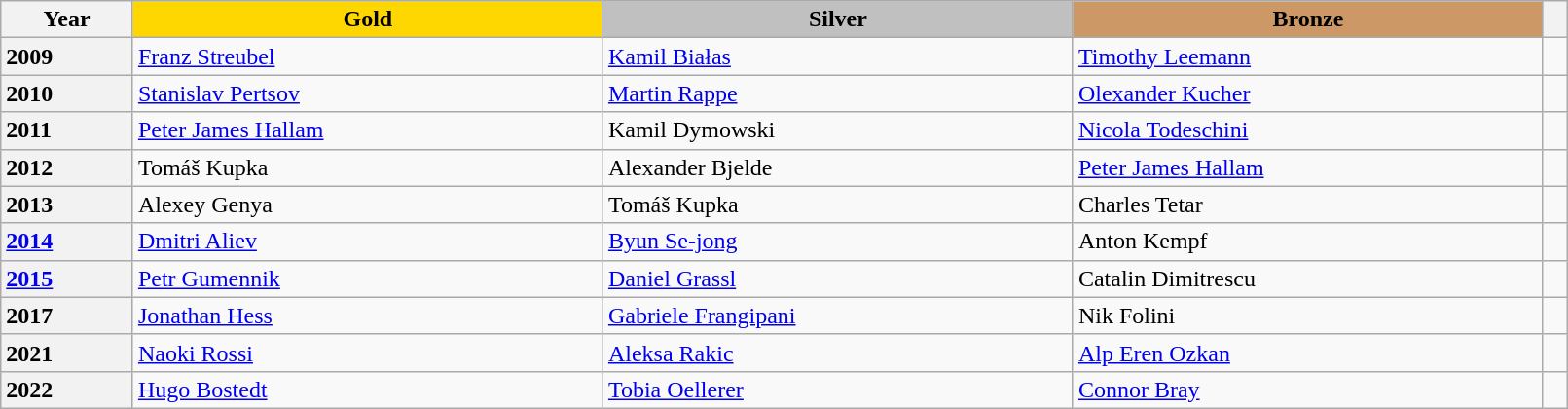<table class="wikitable unsortable" style="text-align:left; width:85%">
<tr>
<th scope="col" style="text-align:center">Year</th>
<td scope="col" style="text-align:center; width:30%; background:gold"><strong>Gold</strong></td>
<td scope="col" style="text-align:center; width:30%; background:silver"><strong>Silver</strong></td>
<td scope="col" style="text-align:center; width:30%; background:#c96"><strong>Bronze</strong></td>
<th scope="col" style="text-align:center"></th>
</tr>
<tr>
<th scope="row" style="text-align:left">2009</th>
<td> <a href='#'>Franz Streubel</a></td>
<td> <a href='#'>Kamil Białas</a></td>
<td> <a href='#'>Timothy Leemann</a></td>
<td></td>
</tr>
<tr>
<th scope="row" style="text-align:left">2010</th>
<td> <a href='#'>Stanislav Pertsov</a></td>
<td> <a href='#'>Martin Rappe</a></td>
<td> <a href='#'>Olexander Kucher</a></td>
<td></td>
</tr>
<tr>
<th scope="row" style="text-align:left">2011</th>
<td> <a href='#'>Peter James Hallam</a></td>
<td> Kamil Dymowski</td>
<td> <a href='#'>Nicola Todeschini</a></td>
<td></td>
</tr>
<tr>
<th scope="row" style="text-align:left">2012</th>
<td> Tomáš Kupka</td>
<td> Alexander Bjelde</td>
<td> <a href='#'>Peter James Hallam</a></td>
<td></td>
</tr>
<tr>
<th scope="row" style="text-align:left">2013</th>
<td> Alexey Genya</td>
<td> Tomáš Kupka</td>
<td> Charles Tetar</td>
<td></td>
</tr>
<tr>
<th scope="row" style="text-align:left"><a href='#'>2014</a></th>
<td> <a href='#'>Dmitri Aliev</a></td>
<td> <a href='#'>Byun Se-jong</a></td>
<td> Anton Kempf</td>
<td></td>
</tr>
<tr>
<th scope="row" style="text-align:left"><a href='#'>2015</a></th>
<td> <a href='#'>Petr Gumennik</a></td>
<td> <a href='#'>Daniel Grassl</a></td>
<td> Catalin Dimitrescu</td>
<td></td>
</tr>
<tr>
<th scope="row" style="text-align:left">2017</th>
<td> <a href='#'>Jonathan Hess</a></td>
<td> <a href='#'>Gabriele Frangipani</a></td>
<td> Nik Folini</td>
<td></td>
</tr>
<tr>
<th scope="row" style="text-align:left">2021</th>
<td> <a href='#'>Naoki Rossi</a></td>
<td> <a href='#'>Aleksa Rakic</a></td>
<td> <a href='#'>Alp Eren Ozkan</a></td>
<td></td>
</tr>
<tr>
<th scope="row" style="text-align:left">2022</th>
<td> <a href='#'>Hugo Bostedt</a></td>
<td> <a href='#'>Tobia Oellerer</a></td>
<td> <a href='#'>Connor Bray</a></td>
<td></td>
</tr>
</table>
